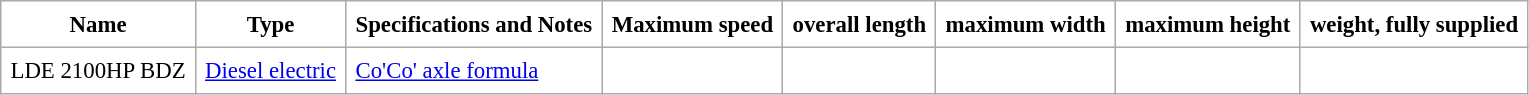<table border="1" align="center" class="toccolours" style="font-size: 95%; border: 1px #aaaaaa solid; border-collapse: collapse; margin: 10px 10px 10px 0; padding:0;" cellpadding=6>
<tr>
<th>Name</th>
<th>Type</th>
<th>Specifications and Notes</th>
<th>Maximum speed</th>
<th>overall length</th>
<th>maximum width</th>
<th>maximum height</th>
<th>weight, fully supplied</th>
</tr>
<tr>
<td>LDE 2100HP BDZ</td>
<td><a href='#'>Diesel electric</a></td>
<td> <a href='#'>Co'Co' axle formula</a></td>
<td></td>
<td></td>
<td></td>
<td></td>
<td></td>
</tr>
</table>
